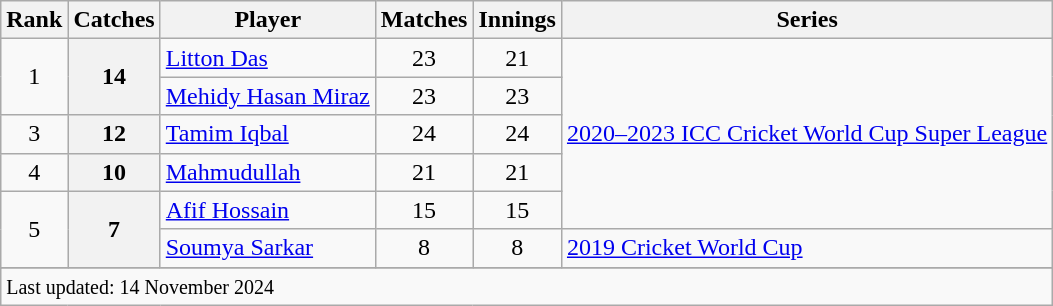<table class="wikitable plainrowheaders sortable">
<tr>
<th scope=col>Rank</th>
<th scope=col>Catches</th>
<th scope=col>Player</th>
<th scope=col>Matches</th>
<th scope=col>Innings</th>
<th scope=col>Series</th>
</tr>
<tr>
<td rowspan="2" align="center">1</td>
<th rowspan="2" scope="row" style="text-align:center;">14</th>
<td><a href='#'>Litton Das</a></td>
<td align=center>23</td>
<td align=center>21</td>
<td rowspan="5"><a href='#'>2020–2023 ICC Cricket World Cup Super League</a></td>
</tr>
<tr>
<td><a href='#'>Mehidy Hasan Miraz</a></td>
<td align=center>23</td>
<td align=center>23</td>
</tr>
<tr>
<td align="center">3</td>
<th scope="row" style="text-align:center;">12</th>
<td><a href='#'>Tamim Iqbal</a></td>
<td align="center">24</td>
<td align="center">24</td>
</tr>
<tr>
<td align=center>4</td>
<th scope="row" style="text-align:center;">10</th>
<td><a href='#'>Mahmudullah</a></td>
<td align=center>21</td>
<td align=center>21</td>
</tr>
<tr>
<td rowspan="2" align=center>5</td>
<th rowspan="2" scope="row" style="text-align:center;">7</th>
<td><a href='#'>Afif Hossain</a></td>
<td align="center">15</td>
<td align="center">15</td>
</tr>
<tr>
<td><a href='#'>Soumya Sarkar</a></td>
<td align="center">8</td>
<td align="center">8</td>
<td><a href='#'>2019 Cricket World Cup</a></td>
</tr>
<tr>
</tr>
<tr class=sortbottom>
<td colspan=6><small>Last updated: 14 November 2024</small></td>
</tr>
</table>
